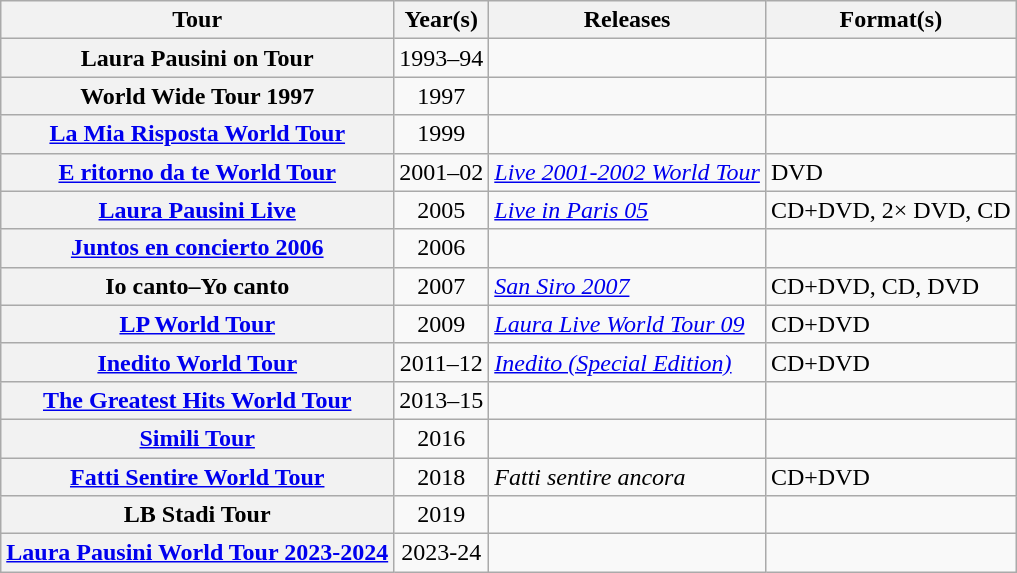<table class="wikitable plainrowheaders">
<tr>
<th>Tour</th>
<th>Year(s)</th>
<th>Releases</th>
<th>Format(s)</th>
</tr>
<tr>
<th scope="row">Laura Pausini on Tour</th>
<td style="text-align:center;">1993–94</td>
<td></td>
<td></td>
</tr>
<tr>
<th scope="row">World Wide Tour 1997</th>
<td style="text-align:center;">1997</td>
<td></td>
<td></td>
</tr>
<tr>
<th scope="row"><a href='#'>La Mia Risposta World Tour</a></th>
<td style="text-align:center;">1999</td>
<td></td>
<td></td>
</tr>
<tr>
<th scope="row"><a href='#'>E ritorno da te World Tour</a></th>
<td style="text-align:center;">2001–02</td>
<td><em><a href='#'>Live 2001-2002 World Tour</a></em></td>
<td>DVD</td>
</tr>
<tr>
<th scope="row"><a href='#'>Laura Pausini Live</a></th>
<td style="text-align:center;">2005</td>
<td><em><a href='#'>Live in Paris 05</a></em></td>
<td>CD+DVD, 2× DVD, CD</td>
</tr>
<tr>
<th scope="row"><a href='#'>Juntos en concierto 2006</a><br></th>
<td style="text-align:center;">2006</td>
<td></td>
<td></td>
</tr>
<tr>
<th scope="row">Io canto–Yo canto</th>
<td style="text-align:center;">2007</td>
<td><em><a href='#'>San Siro 2007</a></em></td>
<td>CD+DVD, CD, DVD</td>
</tr>
<tr>
<th scope="row"><a href='#'>LP World Tour</a></th>
<td style="text-align:center;">2009</td>
<td><em><a href='#'>Laura Live World Tour 09</a></em></td>
<td>CD+DVD</td>
</tr>
<tr>
<th scope="row"><a href='#'>Inedito World Tour</a></th>
<td style="text-align:center;">2011–12</td>
<td><em><a href='#'>Inedito (Special Edition)</a></em> </td>
<td>CD+DVD</td>
</tr>
<tr>
<th scope="row"><a href='#'>The Greatest Hits World Tour</a></th>
<td style="text-align:center;">2013–15</td>
<td></td>
<td></td>
</tr>
<tr>
<th scope="row"><a href='#'>Simili Tour</a></th>
<td style="text-align:center;">2016</td>
<td></td>
<td></td>
</tr>
<tr>
<th scope="row"><a href='#'>Fatti Sentire World Tour</a></th>
<td style="text-align:center;">2018</td>
<td><em>Fatti sentire ancora</em> <small></small></td>
<td>CD+DVD</td>
</tr>
<tr>
<th scope="row">LB Stadi Tour<br></th>
<td style="text-align:center;">2019</td>
<td></td>
<td></td>
</tr>
<tr>
<th scope="row"><a href='#'>Laura Pausini World Tour 2023-2024</a></th>
<td style="text-align:center;">2023-24</td>
<td></td>
<td></td>
</tr>
</table>
